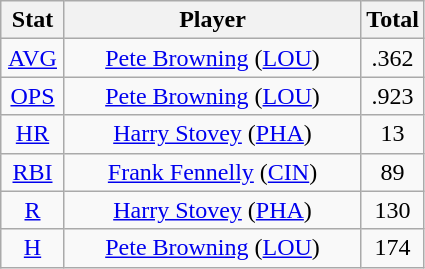<table class="wikitable" style="text-align:center;">
<tr>
<th style="width:15%;">Stat</th>
<th>Player</th>
<th style="width:15%;">Total</th>
</tr>
<tr>
<td><a href='#'>AVG</a></td>
<td><a href='#'>Pete Browning</a> (<a href='#'>LOU</a>)</td>
<td>.362</td>
</tr>
<tr>
<td><a href='#'>OPS</a></td>
<td><a href='#'>Pete Browning</a> (<a href='#'>LOU</a>)</td>
<td>.923</td>
</tr>
<tr>
<td><a href='#'>HR</a></td>
<td><a href='#'>Harry Stovey</a> (<a href='#'>PHA</a>)</td>
<td>13</td>
</tr>
<tr>
<td><a href='#'>RBI</a></td>
<td><a href='#'>Frank Fennelly</a> (<a href='#'>CIN</a>)</td>
<td>89</td>
</tr>
<tr>
<td><a href='#'>R</a></td>
<td><a href='#'>Harry Stovey</a> (<a href='#'>PHA</a>)</td>
<td>130</td>
</tr>
<tr>
<td><a href='#'>H</a></td>
<td><a href='#'>Pete Browning</a> (<a href='#'>LOU</a>)</td>
<td>174</td>
</tr>
</table>
